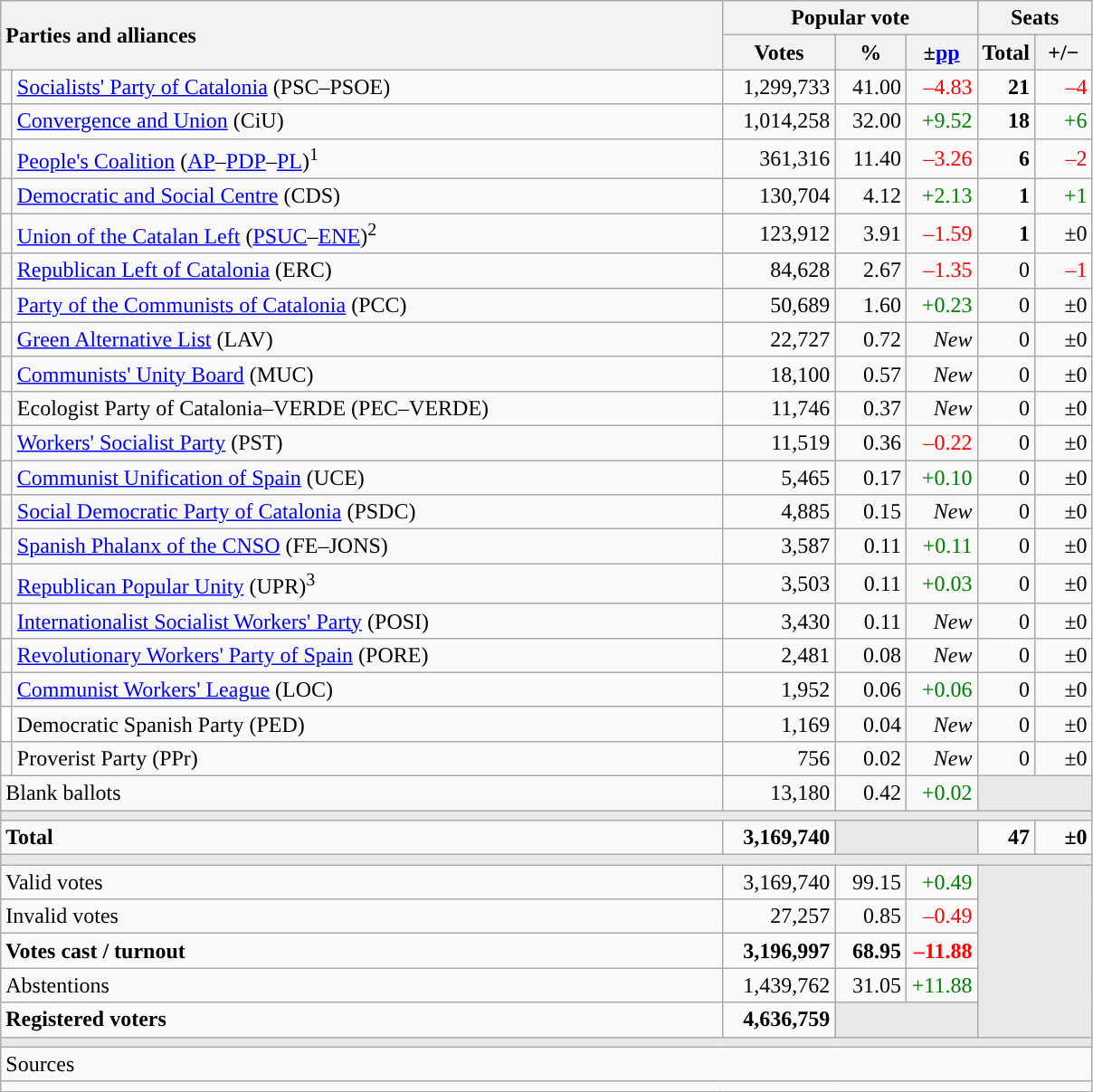<table class="wikitable" style="text-align:right;">
<tr>
<th style="text-align:left;" rowspan="2" colspan="2" width="525">Parties and alliances</th>
<th colspan="3">Popular vote</th>
<th colspan="2">Seats</th>
</tr>
<tr>
<th width="75">Votes</th>
<th width="45">%</th>
<th width="45">±<a href='#'>pp</a></th>
<th width="35">Total</th>
<th width="35">+/−</th>
</tr>
<tr>
<td width="1" style="color:inherit;background:"></td>
<td align="left"><a href='#'>Socialists' Party of Catalonia</a> (PSC–PSOE)</td>
<td>1,299,733</td>
<td>41.00</td>
<td style="color:red;">–4.83</td>
<td><strong>21</strong></td>
<td style="color:red;">–4</td>
</tr>
<tr>
<td style="color:inherit;background:"></td>
<td align="left"><a href='#'>Convergence and Union</a> (CiU)</td>
<td>1,014,258</td>
<td>32.00</td>
<td style="color:green;">+9.52</td>
<td><strong>18</strong></td>
<td style="color:green;">+6</td>
</tr>
<tr>
<td style="color:inherit;background:"></td>
<td align="left"><a href='#'>People's Coalition</a> (<a href='#'>AP</a>–<a href='#'>PDP</a>–<a href='#'>PL</a>)<sup>1</sup></td>
<td>361,316</td>
<td>11.40</td>
<td style="color:red;">–3.26</td>
<td><strong>6</strong></td>
<td style="color:red;">–2</td>
</tr>
<tr>
<td style="color:inherit;background:"></td>
<td align="left"><a href='#'>Democratic and Social Centre</a> (CDS)</td>
<td>130,704</td>
<td>4.12</td>
<td style="color:green;">+2.13</td>
<td><strong>1</strong></td>
<td style="color:green;">+1</td>
</tr>
<tr>
<td style="color:inherit;background:"></td>
<td align="left"><a href='#'>Union of the Catalan Left</a> (<a href='#'>PSUC</a>–<a href='#'>ENE</a>)<sup>2</sup></td>
<td>123,912</td>
<td>3.91</td>
<td style="color:red;">–1.59</td>
<td><strong>1</strong></td>
<td>±0</td>
</tr>
<tr>
<td style="color:inherit;background:"></td>
<td align="left"><a href='#'>Republican Left of Catalonia</a> (ERC)</td>
<td>84,628</td>
<td>2.67</td>
<td style="color:red;">–1.35</td>
<td>0</td>
<td style="color:red;">–1</td>
</tr>
<tr>
<td style="color:inherit;background:"></td>
<td align="left"><a href='#'>Party of the Communists of Catalonia</a> (PCC)</td>
<td>50,689</td>
<td>1.60</td>
<td style="color:green;">+0.23</td>
<td>0</td>
<td>±0</td>
</tr>
<tr>
<td style="color:inherit;background:"></td>
<td align="left"><a href='#'>Green Alternative List</a> (LAV)</td>
<td>22,727</td>
<td>0.72</td>
<td><em>New</em></td>
<td>0</td>
<td>±0</td>
</tr>
<tr>
<td style="color:inherit;background:"></td>
<td align="left"><a href='#'>Communists' Unity Board</a> (MUC)</td>
<td>18,100</td>
<td>0.57</td>
<td><em>New</em></td>
<td>0</td>
<td>±0</td>
</tr>
<tr>
<td style="color:inherit;background:"></td>
<td align="left">Ecologist Party of Catalonia–VERDE (PEC–VERDE)</td>
<td>11,746</td>
<td>0.37</td>
<td><em>New</em></td>
<td>0</td>
<td>±0</td>
</tr>
<tr>
<td style="color:inherit;background:"></td>
<td align="left"><a href='#'>Workers' Socialist Party</a> (PST)</td>
<td>11,519</td>
<td>0.36</td>
<td style="color:red;">–0.22</td>
<td>0</td>
<td>±0</td>
</tr>
<tr>
<td style="color:inherit;background:"></td>
<td align="left"><a href='#'>Communist Unification of Spain</a> (UCE)</td>
<td>5,465</td>
<td>0.17</td>
<td style="color:green;">+0.10</td>
<td>0</td>
<td>±0</td>
</tr>
<tr>
<td style="color:inherit;background:"></td>
<td align="left"><a href='#'>Social Democratic Party of Catalonia</a> (PSDC)</td>
<td>4,885</td>
<td>0.15</td>
<td><em>New</em></td>
<td>0</td>
<td>±0</td>
</tr>
<tr>
<td style="color:inherit;background:"></td>
<td align="left"><a href='#'>Spanish Phalanx of the CNSO</a> (FE–JONS)</td>
<td>3,587</td>
<td>0.11</td>
<td style="color:green;">+0.11</td>
<td>0</td>
<td>±0</td>
</tr>
<tr>
<td style="color:inherit;background:"></td>
<td align="left"><a href='#'>Republican Popular Unity</a> (UPR)<sup>3</sup></td>
<td>3,503</td>
<td>0.11</td>
<td style="color:green;">+0.03</td>
<td>0</td>
<td>±0</td>
</tr>
<tr>
<td style="color:inherit;background:"></td>
<td align="left"><a href='#'>Internationalist Socialist Workers' Party</a> (POSI)</td>
<td>3,430</td>
<td>0.11</td>
<td><em>New</em></td>
<td>0</td>
<td>±0</td>
</tr>
<tr>
<td style="color:inherit;background:"></td>
<td align="left"><a href='#'>Revolutionary Workers' Party of Spain</a> (PORE)</td>
<td>2,481</td>
<td>0.08</td>
<td><em>New</em></td>
<td>0</td>
<td>±0</td>
</tr>
<tr>
<td style="color:inherit;background:"></td>
<td align="left"><a href='#'>Communist Workers' League</a> (LOC)</td>
<td>1,952</td>
<td>0.06</td>
<td style="color:green;">+0.06</td>
<td>0</td>
<td>±0</td>
</tr>
<tr>
<td bgcolor="white"></td>
<td align="left">Democratic Spanish Party (PED)</td>
<td>1,169</td>
<td>0.04</td>
<td><em>New</em></td>
<td>0</td>
<td>±0</td>
</tr>
<tr>
<td style="color:inherit;background:"></td>
<td align="left">Proverist Party (PPr)</td>
<td>756</td>
<td>0.02</td>
<td><em>New</em></td>
<td>0</td>
<td>±0</td>
</tr>
<tr>
<td align="left" colspan="2">Blank ballots</td>
<td>13,180</td>
<td>0.42</td>
<td style="color:green;">+0.02</td>
<td bgcolor="#E9E9E9" colspan="2"></td>
</tr>
<tr>
<td colspan="7" bgcolor="#E9E9E9"></td>
</tr>
<tr style="font-weight:bold;">
<td align="left" colspan="2">Total</td>
<td>3,169,740</td>
<td bgcolor="#E9E9E9" colspan="2"></td>
<td>47</td>
<td>±0</td>
</tr>
<tr>
<td colspan="7" bgcolor="#E9E9E9"></td>
</tr>
<tr>
<td align="left" colspan="2">Valid votes</td>
<td>3,169,740</td>
<td>99.15</td>
<td style="color:green;">+0.49</td>
<td bgcolor="#E9E9E9" colspan="2" rowspan="5"></td>
</tr>
<tr>
<td align="left" colspan="2">Invalid votes</td>
<td>27,257</td>
<td>0.85</td>
<td style="color:red;">–0.49</td>
</tr>
<tr style="font-weight:bold;">
<td align="left" colspan="2">Votes cast / turnout</td>
<td>3,196,997</td>
<td>68.95</td>
<td style="color:red;">–11.88</td>
</tr>
<tr>
<td align="left" colspan="2">Abstentions</td>
<td>1,439,762</td>
<td>31.05</td>
<td style="color:green;">+11.88</td>
</tr>
<tr style="font-weight:bold;">
<td align="left" colspan="2">Registered voters</td>
<td>4,636,759</td>
<td bgcolor="#E9E9E9" colspan="2"></td>
</tr>
<tr>
<td colspan="7" bgcolor="#E9E9E9"></td>
</tr>
<tr>
<td align="left" colspan="7">Sources</td>
</tr>
<tr>
<td colspan="7" style="text-align:left; max-width:790px;"></td>
</tr>
</table>
